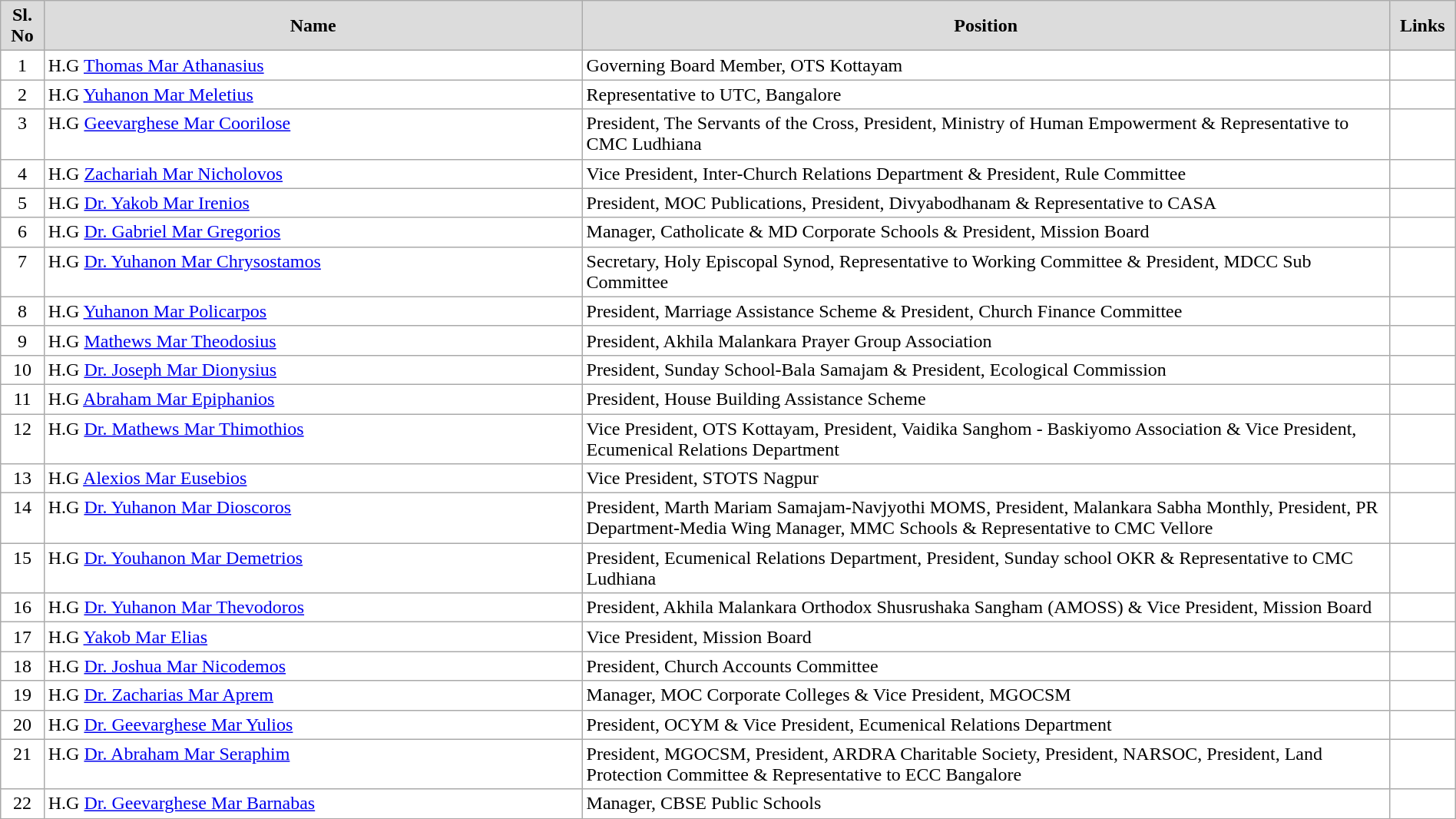<table class="wikitable sortable" style="width: 100%;">
<tr>
<th style="background-color: #DCDCDC; width: 1%; color: #000000;">Sl. No</th>
<th style="background-color: #DCDCDC; width: 20%; color: #000000;">Name</th>
<th style="background-color: #DCDCDC; width: 30%; color: #000000;">Position</th>
<th style="background-color: #DCDCDC; width:  1%; color: #000000;">Links</th>
</tr>
<tr valign="top" style="background-color: #FFFFFF;">
<td style="text-align: center;">1</td>
<td>H.G <a href='#'>Thomas Mar Athanasius</a></td>
<td>Governing Board Member, OTS Kottayam</td>
<td></td>
</tr>
<tr valign="top" style="background-color: #FFFFFF;">
<td style="text-align: center;">2</td>
<td>H.G <a href='#'>Yuhanon Mar Meletius</a></td>
<td>Representative to UTC, Bangalore</td>
<td></td>
</tr>
<tr valign="top" style="background-color: #FFFFFF;">
<td style="text-align: center;">3</td>
<td>H.G <a href='#'>Geevarghese Mar Coorilose</a></td>
<td>President, The Servants of the Cross, President, Ministry of Human Empowerment & Representative to CMC Ludhiana</td>
<td></td>
</tr>
<tr valign="top" style="background-color: #FFFFFF;">
<td style="text-align: center;">4</td>
<td>H.G <a href='#'>Zachariah Mar Nicholovos</a></td>
<td>Vice President, Inter-Church Relations Department & President, Rule Committee</td>
<td></td>
</tr>
<tr valign="top" style="background-color: #FFFFFF;">
<td style="text-align: center;">5</td>
<td>H.G <a href='#'>Dr. Yakob Mar Irenios</a></td>
<td>President, MOC Publications, President, Divyabodhanam & Representative to CASA</td>
<td></td>
</tr>
<tr valign="top" style="background-color: #FFFFFF;">
<td style="text-align: center;">6</td>
<td>H.G <a href='#'>Dr. Gabriel Mar Gregorios</a></td>
<td>Manager, Catholicate & MD Corporate Schools & President, Mission Board</td>
<td></td>
</tr>
<tr valign="top" style="background-color: #FFFFFF;">
<td style="text-align: center;">7</td>
<td>H.G <a href='#'>Dr. Yuhanon Mar Chrysostamos</a></td>
<td>Secretary, Holy Episcopal Synod, Representative to Working Committee & President, MDCC Sub Committee</td>
<td></td>
</tr>
<tr valign="top" style="background-color: #FFFFFF;">
<td style="text-align: center;">8</td>
<td>H.G <a href='#'>Yuhanon Mar Policarpos</a></td>
<td>President, Marriage Assistance Scheme & President, Church Finance Committee</td>
<td></td>
</tr>
<tr valign="top" style="background-color: #FFFFFF;">
<td style="text-align: center;">9</td>
<td>H.G <a href='#'>Mathews Mar Theodosius</a></td>
<td>President, Akhila Malankara Prayer Group Association</td>
<td></td>
</tr>
<tr valign="top" style="background-color: #FFFFFF;">
<td style="text-align: center;">10</td>
<td>H.G <a href='#'>Dr. Joseph Mar Dionysius</a></td>
<td>President, Sunday School-Bala Samajam & President, Ecological Commission</td>
<td></td>
</tr>
<tr valign="top" style="background-color: #FFFFFF;">
<td style="text-align: center;">11</td>
<td>H.G <a href='#'>Abraham Mar Epiphanios</a></td>
<td>President, House Building Assistance Scheme</td>
<td></td>
</tr>
<tr valign="top" style="background-color: #FFFFFF;">
<td style="text-align: center;">12</td>
<td>H.G <a href='#'>Dr. Mathews Mar Thimothios</a></td>
<td>Vice President, OTS Kottayam, President, Vaidika Sanghom - Baskiyomo Association & Vice President, Ecumenical Relations Department</td>
<td></td>
</tr>
<tr valign="top" style="background-color: #FFFFFF;">
<td style="text-align: center;">13</td>
<td>H.G <a href='#'>Alexios Mar Eusebios</a></td>
<td>Vice President, STOTS Nagpur</td>
<td></td>
</tr>
<tr valign="top" style="background-color: #FFFFFF;">
<td style="text-align: center;">14</td>
<td>H.G <a href='#'>Dr. Yuhanon Mar Dioscoros</a></td>
<td>President, Marth Mariam Samajam-Navjyothi MOMS, President, Malankara Sabha Monthly, President, PR Department-Media Wing Manager, MMC Schools & Representative to CMC Vellore</td>
<td></td>
</tr>
<tr valign="top" style="background-color: #FFFFFF;">
<td style="text-align: center;">15</td>
<td>H.G <a href='#'>Dr. Youhanon Mar Demetrios</a></td>
<td>President, Ecumenical Relations Department, President, Sunday school OKR & Representative to CMC Ludhiana</td>
<td></td>
</tr>
<tr valign="top" style="background-color: #FFFFFF;">
<td style="text-align: center;">16</td>
<td>H.G <a href='#'>Dr. Yuhanon Mar Thevodoros</a></td>
<td>President, Akhila Malankara Orthodox Shusrushaka Sangham (AMOSS) & Vice President, Mission Board</td>
<td></td>
</tr>
<tr valign="top" style="background-color: #FFFFFF;">
<td style="text-align: center;">17</td>
<td>H.G <a href='#'>Yakob Mar Elias</a></td>
<td>Vice President, Mission Board</td>
<td></td>
</tr>
<tr valign="top" style="background-color: #FFFFFF;">
<td style="text-align: center;">18</td>
<td>H.G <a href='#'>Dr. Joshua Mar Nicodemos</a></td>
<td>President, Church Accounts Committee</td>
<td></td>
</tr>
<tr valign="top" style="background-color: #FFFFFF;">
<td style="text-align: center;">19</td>
<td>H.G <a href='#'>Dr. Zacharias Mar Aprem</a></td>
<td>Manager, MOC Corporate Colleges & Vice President, MGOCSM</td>
<td></td>
</tr>
<tr valign="top" style="background-color: #FFFFFF;">
<td style="text-align: center;">20</td>
<td>H.G <a href='#'>Dr. Geevarghese Mar Yulios</a></td>
<td>President, OCYM & Vice President, Ecumenical Relations Department</td>
<td></td>
</tr>
<tr valign="top" style="background-color: #FFFFFF;">
<td style="text-align: center;">21</td>
<td>H.G <a href='#'>Dr. Abraham Mar Seraphim</a></td>
<td>President, MGOCSM, President, ARDRA Charitable Society, President, NARSOC, President, Land Protection Committee & Representative to ECC Bangalore</td>
<td></td>
</tr>
<tr valign="top" style="background-color: #FFFFFF;">
<td style="text-align: center;">22</td>
<td>H.G <a href='#'>Dr. Geevarghese Mar Barnabas</a></td>
<td>Manager, CBSE Public Schools</td>
<td></td>
</tr>
</table>
